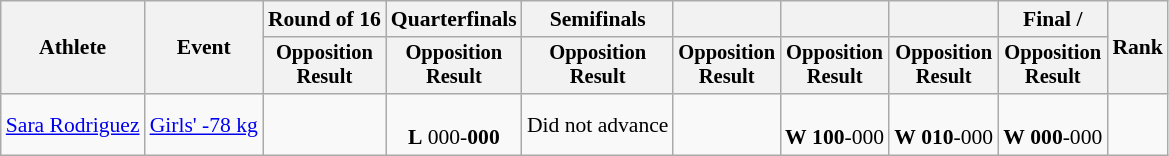<table class="wikitable" style="font-size:90%">
<tr>
<th rowspan="2">Athlete</th>
<th rowspan="2">Event</th>
<th>Round of 16</th>
<th>Quarterfinals</th>
<th>Semifinals</th>
<th></th>
<th></th>
<th></th>
<th>Final / </th>
<th rowspan=2>Rank</th>
</tr>
<tr style="font-size:95%">
<th>Opposition<br>Result</th>
<th>Opposition<br>Result</th>
<th>Opposition<br>Result</th>
<th>Opposition<br>Result</th>
<th>Opposition<br>Result</th>
<th>Opposition<br>Result</th>
<th>Opposition<br>Result</th>
</tr>
<tr align=center>
<td align=left><a href='#'>Sara Rodriguez</a></td>
<td align=left><a href='#'>Girls' -78 kg</a></td>
<td></td>
<td><br><strong>L</strong> 000-<strong>000</strong></td>
<td>Did not advance</td>
<td></td>
<td><br><strong>W</strong> <strong>100</strong>-000</td>
<td><br><strong>W</strong> <strong>010</strong>-000</td>
<td><br><strong>W</strong> <strong>000</strong>-000</td>
<td></td>
</tr>
</table>
